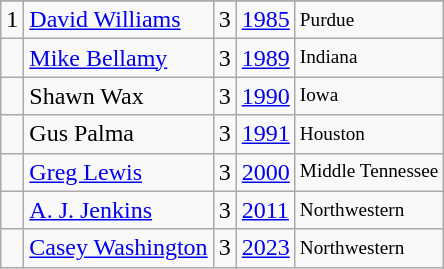<table class="wikitable">
<tr>
</tr>
<tr>
<td>1</td>
<td><a href='#'>David Williams</a></td>
<td>3</td>
<td><a href='#'>1985</a></td>
<td style="font-size:80%;">Purdue</td>
</tr>
<tr>
<td></td>
<td><a href='#'>Mike Bellamy</a></td>
<td>3</td>
<td><a href='#'>1989</a></td>
<td style="font-size:80%;">Indiana</td>
</tr>
<tr>
<td></td>
<td>Shawn Wax</td>
<td>3</td>
<td><a href='#'>1990</a></td>
<td style="font-size:80%;">Iowa</td>
</tr>
<tr>
<td></td>
<td>Gus Palma</td>
<td>3</td>
<td><a href='#'>1991</a></td>
<td style="font-size:80%;">Houston</td>
</tr>
<tr>
<td></td>
<td><a href='#'>Greg Lewis</a></td>
<td>3</td>
<td><a href='#'>2000</a></td>
<td style="font-size:80%;">Middle Tennessee</td>
</tr>
<tr>
<td></td>
<td><a href='#'>A. J. Jenkins</a></td>
<td>3</td>
<td><a href='#'>2011</a></td>
<td style="font-size:80%;">Northwestern</td>
</tr>
<tr>
<td></td>
<td><a href='#'>Casey Washington</a></td>
<td>3</td>
<td><a href='#'>2023</a></td>
<td style="font-size:80%;">Northwestern</td>
</tr>
</table>
